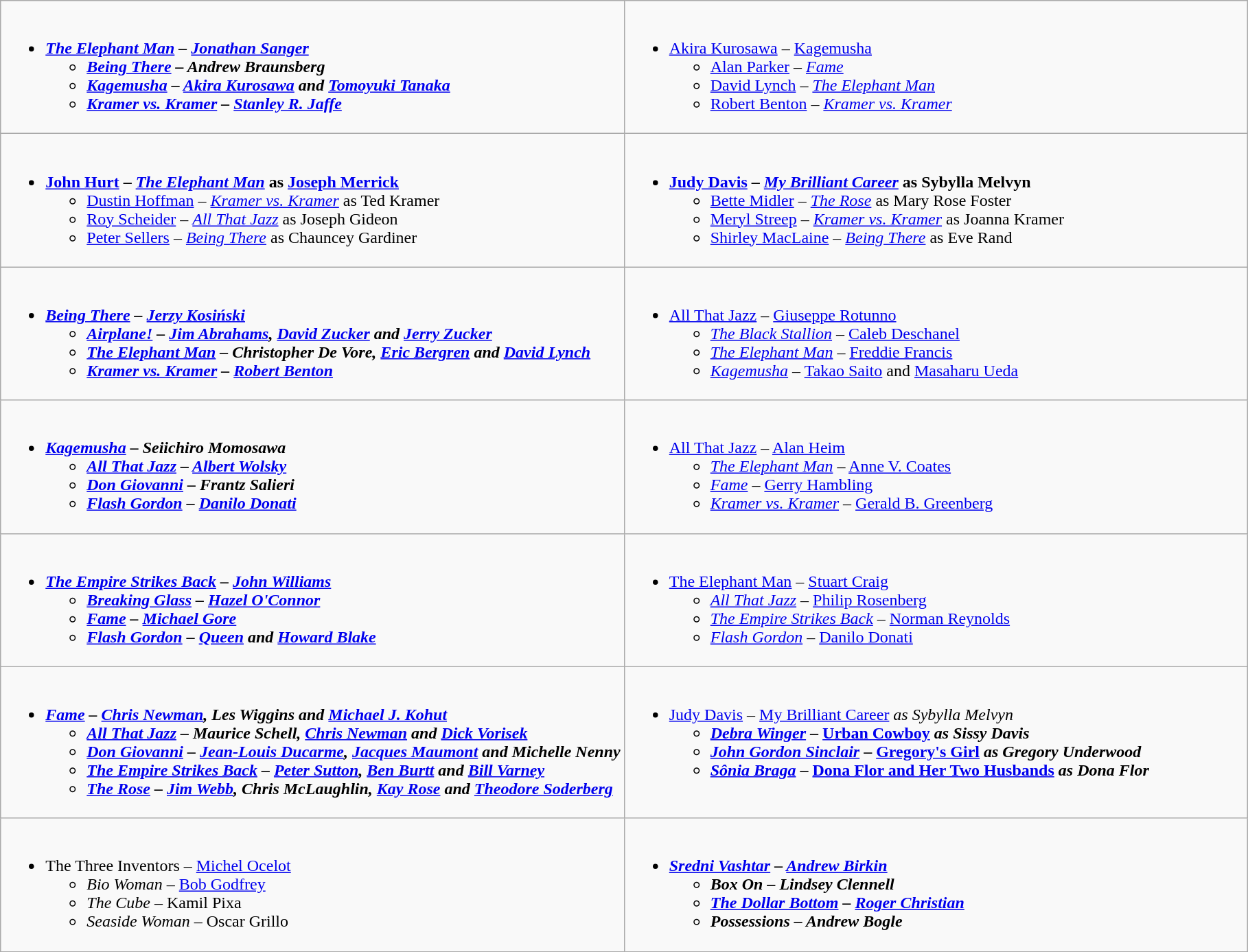<table class=wikitable>
<tr>
<td valign="top" width="50%"><br><ul><li><strong><em><a href='#'>The Elephant Man</a><em> – <a href='#'>Jonathan Sanger</a><strong><ul><li></em><a href='#'>Being There</a><em> – Andrew Braunsberg</li><li></em><a href='#'>Kagemusha</a><em> – <a href='#'>Akira Kurosawa</a> and <a href='#'>Tomoyuki Tanaka</a></li><li></em><a href='#'>Kramer vs. Kramer</a><em> – <a href='#'>Stanley R. Jaffe</a></li></ul></li></ul></td>
<td valign="top" width="50%"><br><ul><li></strong><a href='#'>Akira Kurosawa</a> – </em><a href='#'>Kagemusha</a></em></strong><ul><li><a href='#'>Alan Parker</a> – <em><a href='#'>Fame</a></em></li><li><a href='#'>David Lynch</a> – <em><a href='#'>The Elephant Man</a></em></li><li><a href='#'>Robert Benton</a> – <em><a href='#'>Kramer vs. Kramer</a></em></li></ul></li></ul></td>
</tr>
<tr>
<td valign="top" width="50%"><br><ul><li><strong><a href='#'>John Hurt</a> – <em><a href='#'>The Elephant Man</a></em> as <a href='#'>Joseph Merrick</a></strong><ul><li><a href='#'>Dustin Hoffman</a> – <em><a href='#'>Kramer vs. Kramer</a></em> as Ted Kramer</li><li><a href='#'>Roy Scheider</a> – <em><a href='#'>All That Jazz</a></em> as Joseph Gideon</li><li><a href='#'>Peter Sellers</a> – <em><a href='#'>Being There</a></em> as Chauncey Gardiner</li></ul></li></ul></td>
<td valign="top" width="50%"><br><ul><li><strong><a href='#'>Judy Davis</a> – <em><a href='#'>My Brilliant Career</a></em> as Sybylla Melvyn</strong><ul><li><a href='#'>Bette Midler</a> – <em><a href='#'>The Rose</a></em> as Mary Rose Foster</li><li><a href='#'>Meryl Streep</a> – <em><a href='#'>Kramer vs. Kramer</a></em> as Joanna Kramer</li><li><a href='#'>Shirley MacLaine</a> – <em><a href='#'>Being There</a></em> as Eve Rand</li></ul></li></ul></td>
</tr>
<tr>
<td valign="top" width="50%"><br><ul><li><strong><em><a href='#'>Being There</a><em> – <a href='#'>Jerzy Kosiński</a><strong><ul><li></em><a href='#'>Airplane!</a><em> – <a href='#'>Jim Abrahams</a>, <a href='#'>David Zucker</a> and <a href='#'>Jerry Zucker</a></li><li></em><a href='#'>The Elephant Man</a><em> – Christopher De Vore, <a href='#'>Eric Bergren</a> and <a href='#'>David Lynch</a></li><li></em><a href='#'>Kramer vs. Kramer</a><em> – <a href='#'>Robert Benton</a></li></ul></li></ul></td>
<td valign="top" width="50%"><br><ul><li></em></strong><a href='#'>All That Jazz</a></em> – <a href='#'>Giuseppe Rotunno</a></strong><ul><li><em><a href='#'>The Black Stallion</a></em> – <a href='#'>Caleb Deschanel</a></li><li><em><a href='#'>The Elephant Man</a></em> – <a href='#'>Freddie Francis</a></li><li><em><a href='#'>Kagemusha</a></em> – <a href='#'>Takao Saito</a> and <a href='#'>Masaharu Ueda</a></li></ul></li></ul></td>
</tr>
<tr>
<td valign="top" width="50%"><br><ul><li><strong><em><a href='#'>Kagemusha</a><em> – Seiichiro Momosawa<strong><ul><li></em><a href='#'>All That Jazz</a><em> – <a href='#'>Albert Wolsky</a></li><li></em><a href='#'>Don Giovanni</a><em> – Frantz Salieri</li><li></em><a href='#'>Flash Gordon</a><em> – <a href='#'>Danilo Donati</a></li></ul></li></ul></td>
<td valign="top" width="50%"><br><ul><li></em></strong><a href='#'>All That Jazz</a></em> – <a href='#'>Alan Heim</a></strong><ul><li><em><a href='#'>The Elephant Man</a></em> – <a href='#'>Anne V. Coates</a></li><li><em><a href='#'>Fame</a></em> – <a href='#'>Gerry Hambling</a></li><li><em><a href='#'>Kramer vs. Kramer</a></em> – <a href='#'>Gerald B. Greenberg</a></li></ul></li></ul></td>
</tr>
<tr>
<td valign="top" width="50%"><br><ul><li><strong><em><a href='#'>The Empire Strikes Back</a><em> – <a href='#'>John Williams</a><strong><ul><li></em><a href='#'>Breaking Glass</a><em> – <a href='#'>Hazel O'Connor</a></li><li></em><a href='#'>Fame</a><em> – <a href='#'>Michael Gore</a></li><li></em><a href='#'>Flash Gordon</a><em> – <a href='#'>Queen</a> and <a href='#'>Howard Blake</a></li></ul></li></ul></td>
<td valign="top" width="50%"><br><ul><li></em></strong><a href='#'>The Elephant Man</a></em> – <a href='#'>Stuart Craig</a></strong><ul><li><em><a href='#'>All That Jazz</a></em> – <a href='#'>Philip Rosenberg</a></li><li><em><a href='#'>The Empire Strikes Back</a></em> – <a href='#'>Norman Reynolds</a></li><li><em><a href='#'>Flash Gordon</a></em> – <a href='#'>Danilo Donati</a></li></ul></li></ul></td>
</tr>
<tr>
<td valign="top" width="50%"><br><ul><li><strong><em><a href='#'>Fame</a><em> – <a href='#'>Chris Newman</a>, Les Wiggins and <a href='#'>Michael J. Kohut</a><strong><ul><li></em><a href='#'>All That Jazz</a><em> – Maurice Schell, <a href='#'>Chris Newman</a> and <a href='#'>Dick Vorisek</a></li><li></em><a href='#'>Don Giovanni</a><em> – <a href='#'>Jean-Louis Ducarme</a>, <a href='#'>Jacques Maumont</a> and Michelle Nenny</li><li></em><a href='#'>The Empire Strikes Back</a><em> – <a href='#'>Peter Sutton</a>, <a href='#'>Ben Burtt</a> and <a href='#'>Bill Varney</a></li><li></em><a href='#'>The Rose</a><em> – <a href='#'>Jim Webb</a>, Chris McLaughlin, <a href='#'>Kay Rose</a> and <a href='#'>Theodore Soderberg</a></li></ul></li></ul></td>
<td valign="top" width="50%"><br><ul><li></strong><a href='#'>Judy Davis</a></em> – <a href='#'>My Brilliant Career</a><em> as Sybylla Melvyn<strong><ul><li><a href='#'>Debra Winger</a></em> – <a href='#'>Urban Cowboy</a><em> as Sissy Davis</li><li><a href='#'>John Gordon Sinclair</a></em> – <a href='#'>Gregory's Girl</a><em> as Gregory Underwood</li><li><a href='#'>Sônia Braga</a></em> – <a href='#'>Dona Flor and Her Two Husbands</a><em> as Dona Flor</li></ul></li></ul></td>
</tr>
<tr>
<td valign="top" width="50%"><br><ul><li></em></strong>The Three Inventors</em> – <a href='#'>Michel Ocelot</a></strong><ul><li><em>Bio Woman</em> – <a href='#'>Bob Godfrey</a></li><li><em>The Cube</em> – Kamil Pixa</li><li><em>Seaside Woman</em> – Oscar Grillo</li></ul></li></ul></td>
<td valign="top" width="50%"><br><ul><li><strong><em><a href='#'>Sredni Vashtar</a><em> – <a href='#'>Andrew Birkin</a><strong><ul><li></em>Box On<em> – Lindsey Clennell</li><li></em><a href='#'>The Dollar Bottom</a><em> – <a href='#'>Roger Christian</a></li><li></em>Possessions<em> – Andrew Bogle</li></ul></li></ul></td>
</tr>
</table>
